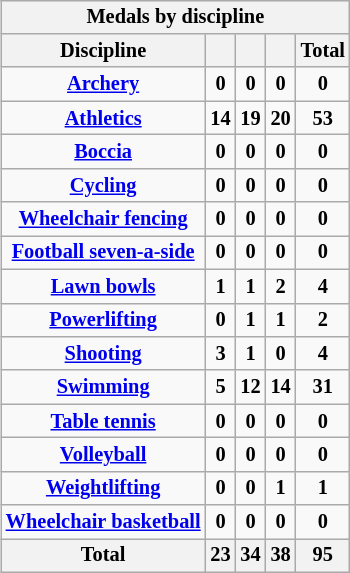<table class="wikitable" style="font-size:85%" align="right">
<tr bgcolor="#efefef">
<th colspan=6>Medals by discipline</th>
</tr>
<tr style="text-align:center;">
<th>Discipline</th>
<th></th>
<th></th>
<th></th>
<th>Total</th>
</tr>
<tr style="text-align:center; font-weight:bold;">
<td><a href='#'>Archery</a></td>
<td>0</td>
<td>0</td>
<td>0</td>
<td>0</td>
</tr>
<tr style="text-align:center; font-weight:bold;">
<td><a href='#'>Athletics</a></td>
<td>14</td>
<td>19</td>
<td>20</td>
<td>53</td>
</tr>
<tr style="text-align:center; font-weight:bold;">
<td><a href='#'>Boccia</a></td>
<td>0</td>
<td>0</td>
<td>0</td>
<td>0</td>
</tr>
<tr style="text-align:center; font-weight:bold;">
<td><a href='#'>Cycling</a></td>
<td>0</td>
<td>0</td>
<td>0</td>
<td>0</td>
</tr>
<tr style="text-align:center; font-weight:bold;">
<td><a href='#'>Wheelchair fencing</a></td>
<td>0</td>
<td>0</td>
<td>0</td>
<td>0</td>
</tr>
<tr style="text-align:center; font-weight:bold;">
<td><a href='#'>Football seven-a-side</a></td>
<td>0</td>
<td>0</td>
<td>0</td>
<td>0</td>
</tr>
<tr style="text-align:center; font-weight:bold;">
<td><a href='#'>Lawn bowls</a></td>
<td>1</td>
<td>1</td>
<td>2</td>
<td>4</td>
</tr>
<tr style="text-align:center; font-weight:bold;">
<td><a href='#'>Powerlifting</a></td>
<td>0</td>
<td>1</td>
<td>1</td>
<td>2</td>
</tr>
<tr style="text-align:center; font-weight:bold;">
<td><a href='#'>Shooting</a></td>
<td>3</td>
<td>1</td>
<td>0</td>
<td>4</td>
</tr>
<tr style="text-align:center; font-weight:bold;">
<td><a href='#'>Swimming</a></td>
<td>5</td>
<td>12</td>
<td>14</td>
<td>31</td>
</tr>
<tr style="text-align:center; font-weight:bold;">
<td><a href='#'>Table tennis</a></td>
<td>0</td>
<td>0</td>
<td>0</td>
<td>0</td>
</tr>
<tr style="text-align:center; font-weight:bold;">
<td><a href='#'>Volleyball</a></td>
<td>0</td>
<td>0</td>
<td>0</td>
<td>0</td>
</tr>
<tr style="text-align:center; font-weight:bold;">
<td><a href='#'>Weightlifting</a></td>
<td>0</td>
<td>0</td>
<td>1</td>
<td>1</td>
</tr>
<tr style="text-align:center; font-weight:bold;">
<td><a href='#'>Wheelchair basketball</a></td>
<td>0</td>
<td>0</td>
<td>0</td>
<td>0</td>
</tr>
<tr style="text-align:center;">
<th>Total</th>
<th>23</th>
<th>34</th>
<th>38</th>
<th>95</th>
</tr>
</table>
